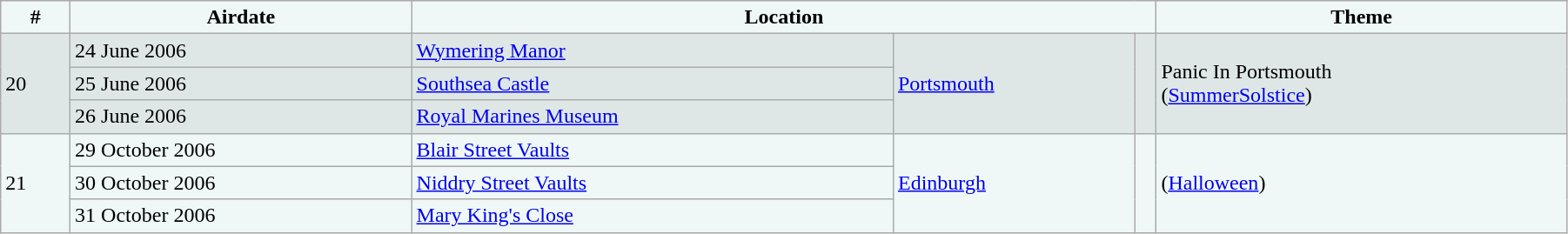<table class="wikitable" id="series_list" style="width:95%;">
<tr style="background:#eff8f7;">
<th style="background:#eff8f7;">#</th>
<th style="background:#eff8f7;"; width:150px;">Airdate</th>
<th style="background:#eff8f7;";" colspan="3">Location</th>
<th style="background:#eff8f7;">Theme</th>
</tr>
<tr style="background:#dee7e6;">
<td rowspan="3">20</td>
<td>24 June 2006</td>
<td><a href='#'>Wymering Manor</a></td>
<td rowspan="3"><a href='#'>Portsmouth</a></td>
<td rowspan="3"></td>
<td rowspan="3">Panic In Portsmouth<br>(<a href='#'>SummerSolstice</a>)</td>
</tr>
<tr style="background:#dee7e6;">
<td>25 June 2006</td>
<td><a href='#'>Southsea Castle</a></td>
</tr>
<tr style="background:#dee7e6;">
<td>26 June 2006</td>
<td><a href='#'>Royal Marines Museum</a></td>
</tr>
<tr style="background:#eff8f7;">
<td rowspan="3">21</td>
<td>29 October 2006</td>
<td><a href='#'>Blair Street Vaults</a></td>
<td rowspan="3"><a href='#'>Edinburgh</a></td>
<td rowspan="3"></td>
<td rowspan="3">(<a href='#'>Halloween</a>)</td>
</tr>
<tr style="background:#eff8f7;">
<td>30 October 2006</td>
<td><a href='#'>Niddry Street Vaults</a></td>
</tr>
<tr style="background:#eff8f7;">
<td>31 October 2006</td>
<td><a href='#'>Mary King's Close</a></td>
</tr>
</table>
